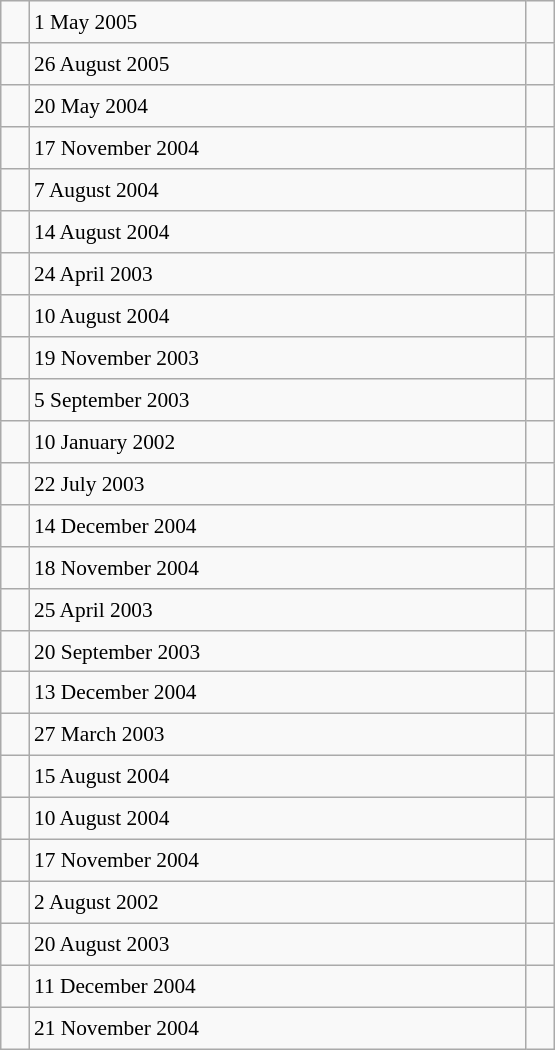<table class="wikitable" style="font-size: 89%; float: left; width: 26em; margin-right: 1em; height: 700px">
<tr>
<td></td>
<td>1 May 2005</td>
<td></td>
</tr>
<tr>
<td></td>
<td>26 August 2005</td>
<td></td>
</tr>
<tr>
<td></td>
<td>20 May 2004</td>
<td></td>
</tr>
<tr>
<td></td>
<td>17 November 2004</td>
<td></td>
</tr>
<tr>
<td></td>
<td>7 August 2004</td>
<td></td>
</tr>
<tr>
<td></td>
<td>14 August 2004</td>
<td></td>
</tr>
<tr>
<td></td>
<td>24 April 2003</td>
<td></td>
</tr>
<tr>
<td></td>
<td>10 August 2004</td>
<td></td>
</tr>
<tr>
<td></td>
<td>19 November 2003</td>
<td></td>
</tr>
<tr>
<td></td>
<td>5 September 2003</td>
<td></td>
</tr>
<tr>
<td></td>
<td>10 January 2002</td>
<td></td>
</tr>
<tr>
<td></td>
<td>22 July 2003</td>
<td></td>
</tr>
<tr>
<td></td>
<td>14 December 2004</td>
<td></td>
</tr>
<tr>
<td></td>
<td>18 November 2004</td>
<td></td>
</tr>
<tr>
<td></td>
<td>25 April 2003</td>
<td></td>
</tr>
<tr>
<td></td>
<td>20 September 2003</td>
<td></td>
</tr>
<tr>
<td></td>
<td>13 December 2004</td>
<td></td>
</tr>
<tr>
<td></td>
<td>27 March 2003</td>
<td></td>
</tr>
<tr>
<td></td>
<td>15 August 2004</td>
<td></td>
</tr>
<tr>
<td></td>
<td>10 August 2004</td>
<td></td>
</tr>
<tr>
<td></td>
<td>17 November 2004</td>
<td></td>
</tr>
<tr>
<td></td>
<td>2 August 2002</td>
<td></td>
</tr>
<tr>
<td></td>
<td>20 August 2003</td>
<td></td>
</tr>
<tr>
<td></td>
<td>11 December 2004</td>
<td></td>
</tr>
<tr>
<td></td>
<td>21 November 2004</td>
<td></td>
</tr>
</table>
